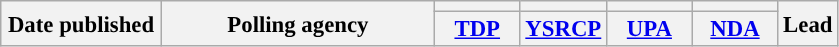<table class="wikitable sortable" style="text-align:center;font-size:95%;line-height:16px">
<tr>
<th rowspan="2" width="100px">Date published</th>
<th rowspan="2" width="175px">Polling agency</th>
<th style="background:"></th>
<th style="background:"></th>
<th style="background:"></th>
<th style="background:"></th>
<th rowspan="2">Lead</th>
</tr>
<tr>
<th width="50px" class="unsortable"><a href='#'>TDP</a></th>
<th width="50px" class="unsortable"><a href='#'>YSRCP</a></th>
<th width="50px" class="unsortable"><a href='#'>UPA</a></th>
<th width="50px" class="unsortable"><a href='#'>NDA</a></th>
</tr>
</table>
